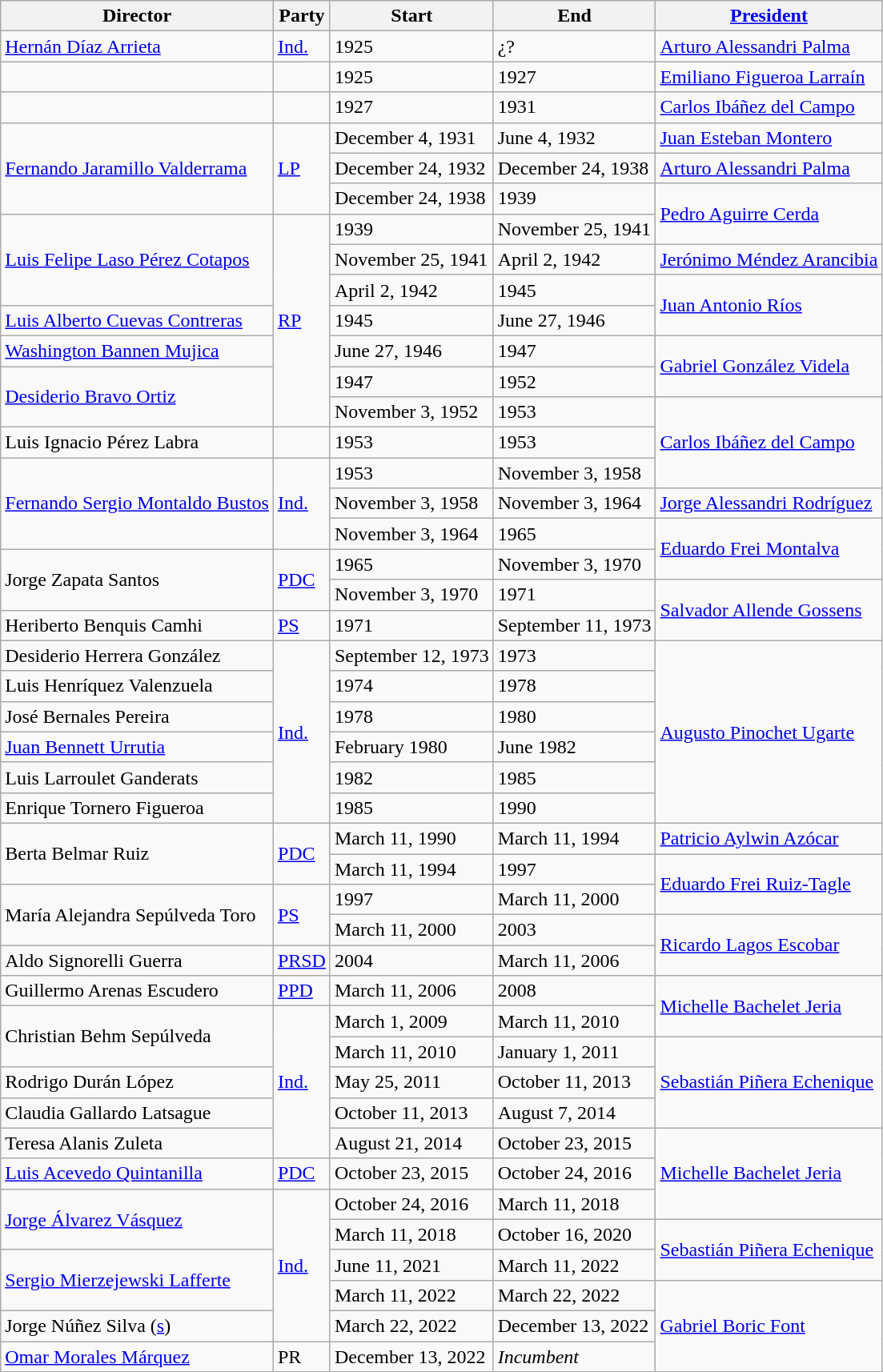<table class="wikitable">
<tr>
<th>Director</th>
<th>Party</th>
<th>Start</th>
<th>End</th>
<th><a href='#'>President</a></th>
</tr>
<tr>
<td><a href='#'>Hernán Díaz Arrieta</a></td>
<td><a href='#'>Ind.</a></td>
<td>1925</td>
<td>¿?</td>
<td><a href='#'>Arturo Alessandri Palma</a></td>
</tr>
<tr>
<td></td>
<td></td>
<td>1925</td>
<td>1927</td>
<td><a href='#'>Emiliano Figueroa Larraín</a></td>
</tr>
<tr>
<td></td>
<td></td>
<td>1927</td>
<td>1931</td>
<td><a href='#'>Carlos Ibáñez del Campo</a></td>
</tr>
<tr>
<td rowspan=3><a href='#'>Fernando Jaramillo Valderrama</a></td>
<td rowspan=3><a href='#'>LP</a></td>
<td>December 4, 1931</td>
<td>June 4, 1932</td>
<td><a href='#'>Juan Esteban Montero</a></td>
</tr>
<tr>
<td>December 24, 1932</td>
<td>December 24, 1938</td>
<td><a href='#'>Arturo Alessandri Palma</a></td>
</tr>
<tr>
<td>December 24, 1938</td>
<td>1939</td>
<td rowspan=2><a href='#'>Pedro Aguirre Cerda</a></td>
</tr>
<tr>
<td rowspan=3><a href='#'>Luis Felipe Laso Pérez Cotapos</a></td>
<td rowspan=7><a href='#'>RP</a></td>
<td>1939</td>
<td>November 25, 1941</td>
</tr>
<tr>
<td>November 25, 1941</td>
<td>April 2, 1942</td>
<td><a href='#'>Jerónimo Méndez Arancibia</a></td>
</tr>
<tr>
<td>April 2, 1942</td>
<td>1945</td>
<td rowspan=2><a href='#'>Juan Antonio Ríos</a></td>
</tr>
<tr>
<td><a href='#'>Luis Alberto Cuevas Contreras</a></td>
<td>1945</td>
<td>June 27, 1946</td>
</tr>
<tr>
<td><a href='#'>Washington Bannen Mujica</a></td>
<td>June 27, 1946</td>
<td>1947</td>
<td rowspan=2><a href='#'>Gabriel González Videla</a></td>
</tr>
<tr>
<td rowspan=2><a href='#'>Desiderio Bravo Ortiz</a></td>
<td>1947</td>
<td>1952</td>
</tr>
<tr>
<td>November 3, 1952</td>
<td>1953</td>
<td rowspan=3><a href='#'>Carlos Ibáñez del Campo</a></td>
</tr>
<tr>
<td>Luis Ignacio Pérez Labra</td>
<td></td>
<td>1953</td>
<td>1953</td>
</tr>
<tr>
<td rowspan=3><a href='#'>Fernando Sergio Montaldo Bustos</a></td>
<td rowspan=3><a href='#'>Ind.</a></td>
<td>1953</td>
<td>November 3, 1958</td>
</tr>
<tr>
<td>November 3, 1958</td>
<td>November 3, 1964</td>
<td><a href='#'>Jorge Alessandri Rodríguez</a></td>
</tr>
<tr>
<td>November 3, 1964</td>
<td>1965</td>
<td rowspan=2><a href='#'>Eduardo Frei Montalva</a></td>
</tr>
<tr>
<td rowspan=2>Jorge Zapata Santos</td>
<td rowspan=2><a href='#'>PDC</a></td>
<td>1965</td>
<td>November 3, 1970</td>
</tr>
<tr>
<td>November 3, 1970</td>
<td>1971</td>
<td rowspan=2><a href='#'>Salvador Allende Gossens</a></td>
</tr>
<tr>
<td>Heriberto Benquis Camhi</td>
<td><a href='#'>PS</a></td>
<td>1971</td>
<td>September 11, 1973</td>
</tr>
<tr>
<td>Desiderio Herrera González</td>
<td rowspan=6><a href='#'>Ind.</a></td>
<td>September 12, 1973</td>
<td>1973</td>
<td rowspan=6><a href='#'>Augusto Pinochet Ugarte</a></td>
</tr>
<tr>
<td>Luis Henríquez Valenzuela</td>
<td>1974</td>
<td>1978</td>
</tr>
<tr>
<td>José Bernales Pereira</td>
<td>1978</td>
<td>1980</td>
</tr>
<tr>
<td><a href='#'>Juan Bennett Urrutia</a></td>
<td>February 1980</td>
<td>June 1982</td>
</tr>
<tr>
<td>Luis Larroulet Ganderats</td>
<td>1982</td>
<td>1985</td>
</tr>
<tr>
<td>Enrique Tornero Figueroa</td>
<td>1985</td>
<td>1990</td>
</tr>
<tr>
<td rowspan=2>Berta Belmar Ruiz</td>
<td rowspan=2><a href='#'>PDC</a></td>
<td>March 11, 1990</td>
<td>March 11, 1994</td>
<td><a href='#'>Patricio Aylwin Azócar</a></td>
</tr>
<tr>
<td>March 11, 1994</td>
<td>1997</td>
<td rowspan=2><a href='#'>Eduardo Frei Ruiz-Tagle</a></td>
</tr>
<tr>
<td rowspan=2>María Alejandra Sepúlveda Toro</td>
<td rowspan=2><a href='#'>PS</a></td>
<td>1997</td>
<td>March 11, 2000</td>
</tr>
<tr>
<td>March 11, 2000</td>
<td>2003</td>
<td rowspan=2><a href='#'>Ricardo Lagos Escobar</a></td>
</tr>
<tr>
<td>Aldo Signorelli Guerra</td>
<td><a href='#'>PRSD</a></td>
<td>2004</td>
<td>March 11, 2006</td>
</tr>
<tr>
<td>Guillermo Arenas Escudero</td>
<td><a href='#'>PPD</a></td>
<td>March 11, 2006</td>
<td>2008</td>
<td rowspan=2><a href='#'>Michelle Bachelet Jeria</a></td>
</tr>
<tr>
<td rowspan=2>Christian Behm Sepúlveda</td>
<td rowspan=5><a href='#'>Ind.</a></td>
<td>March 1, 2009</td>
<td>March 11, 2010</td>
</tr>
<tr>
<td>March 11, 2010</td>
<td>January 1, 2011</td>
<td rowspan=3><a href='#'>Sebastián Piñera Echenique</a></td>
</tr>
<tr>
<td>Rodrigo Durán López</td>
<td>May 25, 2011</td>
<td>October 11, 2013</td>
</tr>
<tr>
<td>Claudia Gallardo Latsague</td>
<td>October 11, 2013</td>
<td>August 7, 2014</td>
</tr>
<tr>
<td>Teresa Alanis Zuleta</td>
<td>August 21, 2014</td>
<td>October 23, 2015</td>
<td rowspan=3><a href='#'>Michelle Bachelet Jeria</a></td>
</tr>
<tr>
<td><a href='#'>Luis Acevedo Quintanilla</a></td>
<td><a href='#'>PDC</a></td>
<td>October 23, 2015</td>
<td>October 24, 2016</td>
</tr>
<tr>
<td rowspan=2><a href='#'>Jorge Álvarez Vásquez</a></td>
<td rowspan=5><a href='#'>Ind.</a></td>
<td>October 24, 2016</td>
<td>March 11, 2018</td>
</tr>
<tr>
<td>March 11, 2018</td>
<td>October 16, 2020</td>
<td rowspan=2><a href='#'>Sebastián Piñera Echenique</a></td>
</tr>
<tr>
<td rowspan=2><a href='#'>Sergio Mierzejewski Lafferte</a></td>
<td>June 11, 2021</td>
<td>March 11, 2022</td>
</tr>
<tr>
<td>March 11, 2022</td>
<td>March 22, 2022</td>
<td rowspan="3"><a href='#'>Gabriel Boric Font</a></td>
</tr>
<tr>
<td>Jorge Núñez Silva (<a href='#'>s</a>)</td>
<td>March 22, 2022</td>
<td>December 13, 2022</td>
</tr>
<tr>
<td><a href='#'>Omar Morales Márquez</a></td>
<td>PR</td>
<td>December 13, 2022</td>
<td><em>Incumbent</em></td>
</tr>
</table>
